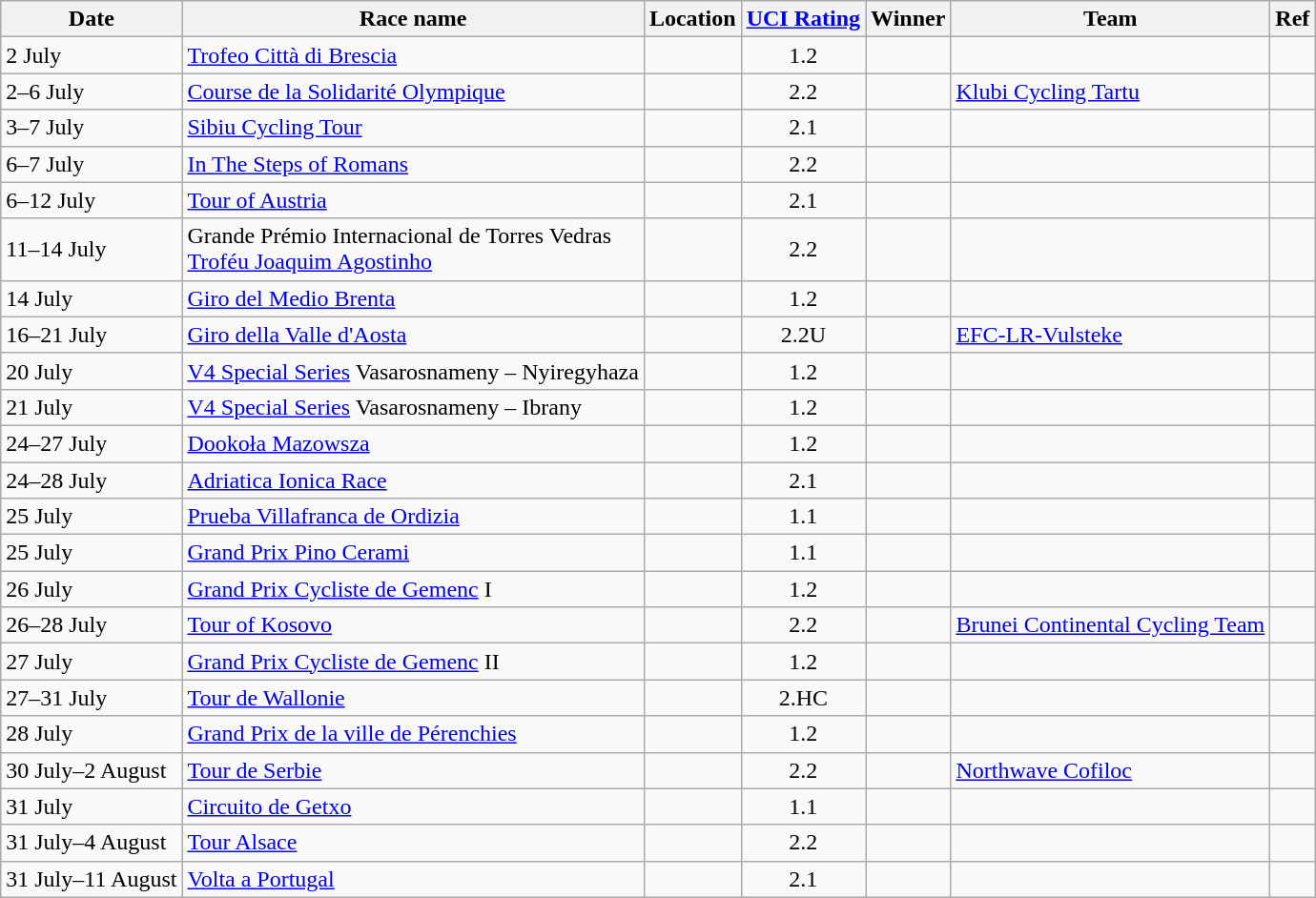<table class="wikitable sortable">
<tr>
<th>Date</th>
<th>Race name</th>
<th>Location</th>
<th><a href='#'>UCI Rating</a></th>
<th>Winner</th>
<th>Team</th>
<th>Ref</th>
</tr>
<tr>
<td>2 July</td>
<td><a href='#'>Trofeo Città di Brescia</a></td>
<td></td>
<td align=center>1.2</td>
<td></td>
<td></td>
<td align=center></td>
</tr>
<tr>
<td>2–6 July</td>
<td><a href='#'>Course de la Solidarité Olympique</a></td>
<td></td>
<td align=center>2.2</td>
<td></td>
<td><a href='#'>Klubi Cycling Tartu</a></td>
<td align=center></td>
</tr>
<tr>
<td>3–7 July</td>
<td><a href='#'>Sibiu Cycling Tour</a></td>
<td></td>
<td align=center>2.1</td>
<td></td>
<td></td>
<td align=center></td>
</tr>
<tr>
<td>6–7 July</td>
<td><a href='#'>In The Steps of Romans</a></td>
<td></td>
<td align=center>2.2</td>
<td></td>
<td></td>
<td align=center></td>
</tr>
<tr>
<td>6–12 July</td>
<td><a href='#'>Tour of Austria</a></td>
<td></td>
<td align=center>2.1</td>
<td></td>
<td></td>
<td align=center></td>
</tr>
<tr>
<td>11–14 July</td>
<td>Grande Prémio Internacional de Torres Vedras<br><a href='#'>Troféu Joaquim Agostinho</a></td>
<td></td>
<td align=center>2.2</td>
<td></td>
<td></td>
<td align=center></td>
</tr>
<tr>
<td>14 July</td>
<td><a href='#'>Giro del Medio Brenta</a></td>
<td></td>
<td align=center>1.2</td>
<td></td>
<td></td>
<td align=center></td>
</tr>
<tr>
<td>16–21 July</td>
<td><a href='#'>Giro della Valle d'Aosta</a></td>
<td></td>
<td align=center>2.2U</td>
<td></td>
<td><a href='#'>EFC-LR-Vulsteke</a></td>
<td align=center></td>
</tr>
<tr>
<td>20 July</td>
<td><a href='#'>V4 Special Series</a> Vasarosnameny – Nyiregyhaza</td>
<td></td>
<td align=center>1.2</td>
<td></td>
<td></td>
<td align=center></td>
</tr>
<tr>
<td>21 July</td>
<td><a href='#'>V4 Special Series</a> Vasarosnameny – Ibrany</td>
<td></td>
<td align=center>1.2</td>
<td></td>
<td></td>
<td align=center></td>
</tr>
<tr>
<td>24–27 July</td>
<td><a href='#'>Dookoła Mazowsza</a></td>
<td></td>
<td align=center>1.2</td>
<td></td>
<td></td>
<td align=center></td>
</tr>
<tr>
<td>24–28 July</td>
<td><a href='#'>Adriatica Ionica Race</a></td>
<td></td>
<td align=center>2.1</td>
<td></td>
<td></td>
<td align=center></td>
</tr>
<tr>
<td>25 July</td>
<td><a href='#'>Prueba Villafranca de Ordizia</a></td>
<td></td>
<td align=center>1.1</td>
<td></td>
<td></td>
<td align=center></td>
</tr>
<tr>
<td>25 July</td>
<td><a href='#'>Grand Prix Pino Cerami</a></td>
<td></td>
<td align=center>1.1</td>
<td></td>
<td></td>
<td align=center></td>
</tr>
<tr>
<td>26 July</td>
<td><a href='#'>Grand Prix Cycliste de Gemenc</a> I</td>
<td></td>
<td align=center>1.2</td>
<td></td>
<td></td>
<td align=center></td>
</tr>
<tr>
<td>26–28 July</td>
<td><a href='#'>Tour of Kosovo</a></td>
<td></td>
<td align=center>2.2</td>
<td></td>
<td><a href='#'>Brunei Continental Cycling Team</a></td>
<td align=center></td>
</tr>
<tr>
<td>27 July</td>
<td><a href='#'>Grand Prix Cycliste de Gemenc</a> II</td>
<td></td>
<td align=center>1.2</td>
<td></td>
<td></td>
<td align=center></td>
</tr>
<tr>
<td>27–31 July</td>
<td><a href='#'>Tour de Wallonie</a></td>
<td></td>
<td align=center>2.HC</td>
<td></td>
<td></td>
<td align=center></td>
</tr>
<tr>
<td>28 July</td>
<td><a href='#'>Grand Prix de la ville de Pérenchies</a></td>
<td></td>
<td align=center>1.2</td>
<td></td>
<td></td>
<td align=center></td>
</tr>
<tr>
<td>30 July–2 August</td>
<td><a href='#'>Tour de Serbie</a></td>
<td></td>
<td align=center>2.2</td>
<td></td>
<td><a href='#'>Northwave Cofiloc</a></td>
<td align=center></td>
</tr>
<tr>
<td>31 July</td>
<td><a href='#'>Circuito de Getxo</a></td>
<td></td>
<td align=center>1.1</td>
<td></td>
<td></td>
<td align=center></td>
</tr>
<tr>
<td>31 July–4 August</td>
<td><a href='#'>Tour Alsace</a></td>
<td></td>
<td align=center>2.2</td>
<td></td>
<td></td>
<td align=center></td>
</tr>
<tr>
<td>31 July–11 August</td>
<td><a href='#'>Volta a Portugal</a></td>
<td></td>
<td align=center>2.1</td>
<td></td>
<td></td>
<td align=center></td>
</tr>
</table>
